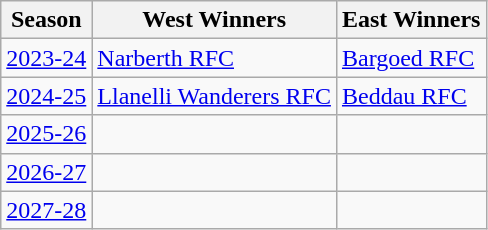<table class="wikitable" style=text-align:left>
<tr>
<th>Season</th>
<th>West Winners</th>
<th>East Winners</th>
</tr>
<tr>
<td><a href='#'>2023-24</a></td>
<td><a href='#'>Narberth RFC</a></td>
<td><a href='#'>Bargoed RFC</a></td>
</tr>
<tr>
<td><a href='#'>2024-25</a></td>
<td><a href='#'>Llanelli Wanderers RFC</a></td>
<td><a href='#'>Beddau RFC</a></td>
</tr>
<tr>
<td><a href='#'>2025-26</a></td>
<td></td>
<td></td>
</tr>
<tr>
<td><a href='#'>2026-27</a></td>
<td></td>
<td></td>
</tr>
<tr>
<td><a href='#'>2027-28</a></td>
<td></td>
<td></td>
</tr>
</table>
